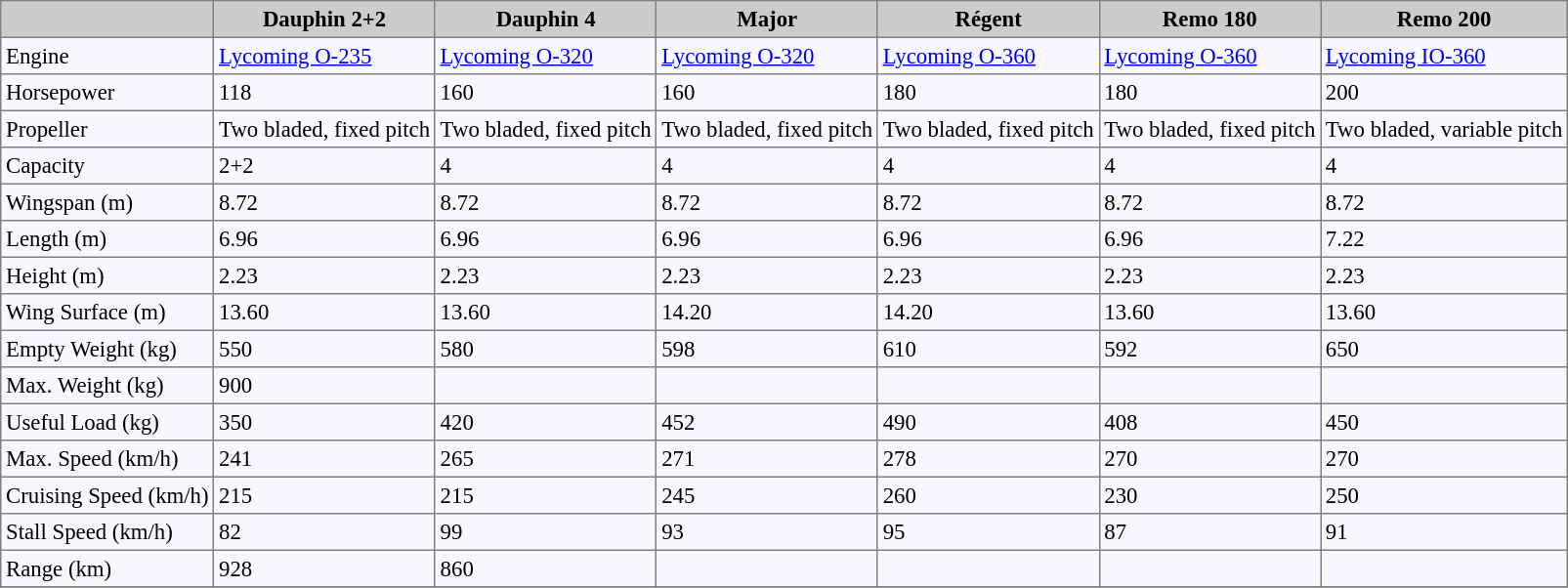<table bgcolor="#f7f8ff" cellpadding="3" cellspacing="0" border="1" style="font-size: 95%; border: gray solid 1px; border-collapse: collapse;">
<tr bgcolor="#CCCCCC">
<th></th>
<th>Dauphin 2+2</th>
<th>Dauphin 4</th>
<th>Major</th>
<th>Régent</th>
<th>Remo 180</th>
<th>Remo 200</th>
</tr>
<tr>
<td>Engine</td>
<td><a href='#'>Lycoming O-235</a></td>
<td><a href='#'>Lycoming O-320</a></td>
<td><a href='#'>Lycoming O-320</a></td>
<td><a href='#'>Lycoming O-360</a></td>
<td><a href='#'>Lycoming O-360</a></td>
<td><a href='#'>Lycoming IO-360</a></td>
</tr>
<tr>
<td>Horsepower</td>
<td>118</td>
<td>160</td>
<td>160</td>
<td>180</td>
<td>180</td>
<td>200</td>
</tr>
<tr>
<td>Propeller</td>
<td>Two bladed, fixed pitch</td>
<td>Two bladed, fixed pitch</td>
<td>Two bladed, fixed pitch</td>
<td>Two bladed, fixed pitch</td>
<td>Two bladed, fixed pitch</td>
<td>Two bladed, variable pitch</td>
</tr>
<tr>
<td>Capacity</td>
<td>2+2</td>
<td>4</td>
<td>4</td>
<td>4</td>
<td>4</td>
<td>4</td>
</tr>
<tr>
<td>Wingspan (m)</td>
<td>8.72</td>
<td>8.72</td>
<td>8.72</td>
<td>8.72</td>
<td>8.72</td>
<td>8.72</td>
</tr>
<tr>
<td>Length (m)</td>
<td>6.96</td>
<td>6.96</td>
<td>6.96</td>
<td>6.96</td>
<td>6.96</td>
<td>7.22</td>
</tr>
<tr>
<td>Height (m)</td>
<td>2.23</td>
<td>2.23</td>
<td>2.23</td>
<td>2.23</td>
<td>2.23</td>
<td>2.23</td>
</tr>
<tr>
<td>Wing Surface (m)</td>
<td>13.60</td>
<td>13.60</td>
<td>14.20</td>
<td>14.20</td>
<td>13.60</td>
<td>13.60</td>
</tr>
<tr>
<td>Empty Weight (kg)</td>
<td>550</td>
<td>580</td>
<td>598</td>
<td>610</td>
<td>592</td>
<td>650</td>
</tr>
<tr>
<td>Max. Weight (kg)</td>
<td>900</td>
<td></td>
<td></td>
<td></td>
<td></td>
<td></td>
</tr>
<tr>
<td>Useful Load (kg)</td>
<td>350</td>
<td>420</td>
<td>452</td>
<td>490</td>
<td>408</td>
<td>450</td>
</tr>
<tr>
<td>Max. Speed (km/h)</td>
<td>241</td>
<td>265</td>
<td>271</td>
<td>278</td>
<td>270</td>
<td>270</td>
</tr>
<tr>
<td>Cruising Speed (km/h)</td>
<td>215</td>
<td>215</td>
<td>245</td>
<td>260</td>
<td>230</td>
<td>250</td>
</tr>
<tr>
<td>Stall Speed (km/h)</td>
<td>82</td>
<td>99</td>
<td>93</td>
<td>95</td>
<td>87</td>
<td>91</td>
</tr>
<tr>
<td>Range (km)</td>
<td>928</td>
<td>860</td>
<td></td>
<td></td>
<td></td>
<td></td>
</tr>
<tr>
</tr>
</table>
